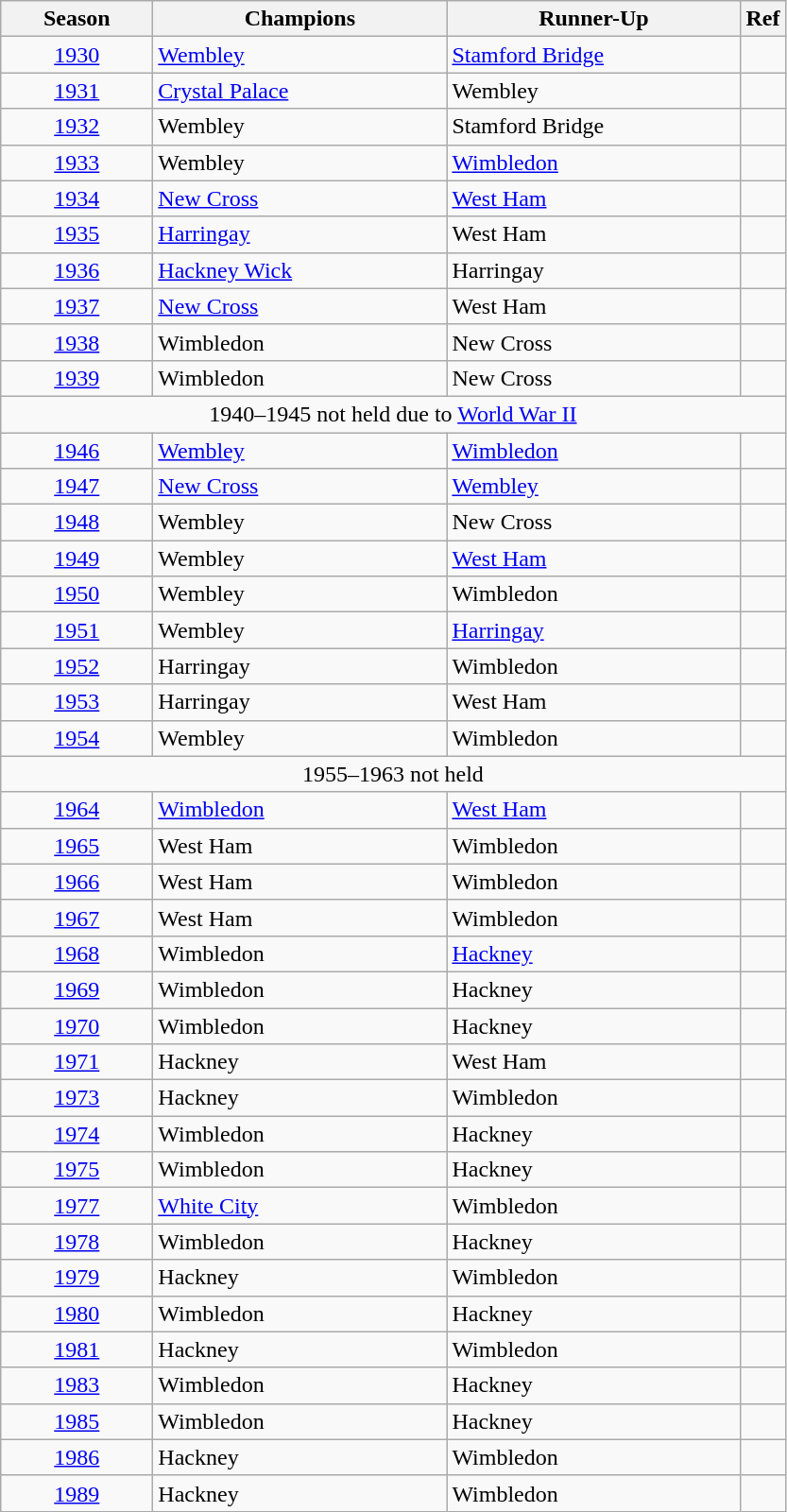<table class="wikitable" style="font-size: 100%">
<tr>
<th width=100>Season</th>
<th width=200>Champions</th>
<th width=200>Runner-Up</th>
<th width=20>Ref</th>
</tr>
<tr align=left>
<td align="center"><a href='#'>1930</a></td>
<td><a href='#'>Wembley</a></td>
<td><a href='#'>Stamford Bridge</a></td>
<td></td>
</tr>
<tr align=left>
<td align="center"><a href='#'>1931</a></td>
<td><a href='#'>Crystal Palace</a></td>
<td>Wembley</td>
<td></td>
</tr>
<tr align=left>
<td align="center"><a href='#'>1932</a></td>
<td>Wembley</td>
<td>Stamford Bridge</td>
<td></td>
</tr>
<tr align=left>
<td align="center"><a href='#'>1933</a></td>
<td>Wembley</td>
<td><a href='#'>Wimbledon</a></td>
<td></td>
</tr>
<tr align=left>
<td align="center"><a href='#'>1934</a></td>
<td><a href='#'>New Cross</a></td>
<td><a href='#'>West Ham</a></td>
<td></td>
</tr>
<tr align=left>
<td align="center"><a href='#'>1935</a></td>
<td><a href='#'>Harringay</a></td>
<td>West Ham</td>
<td></td>
</tr>
<tr align=left>
<td align="center"><a href='#'>1936</a></td>
<td><a href='#'>Hackney Wick</a></td>
<td>Harringay</td>
<td></td>
</tr>
<tr align=left>
<td align="center"><a href='#'>1937</a></td>
<td><a href='#'>New Cross</a></td>
<td>West Ham</td>
<td></td>
</tr>
<tr align=left>
<td align="center"><a href='#'>1938</a></td>
<td>Wimbledon</td>
<td>New Cross</td>
<td></td>
</tr>
<tr align=left>
<td align="center"><a href='#'>1939</a></td>
<td>Wimbledon</td>
<td>New Cross</td>
<td></td>
</tr>
<tr align=center>
<td colspan=4>1940–1945 not held due to <a href='#'>World War II</a></td>
</tr>
<tr align=left>
<td align="center"><a href='#'>1946</a></td>
<td><a href='#'>Wembley</a></td>
<td><a href='#'>Wimbledon</a></td>
<td></td>
</tr>
<tr align=left>
<td align="center"><a href='#'>1947</a></td>
<td><a href='#'>New Cross</a></td>
<td><a href='#'>Wembley</a></td>
<td></td>
</tr>
<tr align=left>
<td align="center"><a href='#'>1948</a></td>
<td>Wembley</td>
<td>New Cross</td>
<td></td>
</tr>
<tr align=left>
<td align="center"><a href='#'>1949</a></td>
<td>Wembley</td>
<td><a href='#'>West Ham</a></td>
<td></td>
</tr>
<tr align=left>
<td align="center"><a href='#'>1950</a></td>
<td>Wembley</td>
<td>Wimbledon</td>
<td></td>
</tr>
<tr align=left>
<td align="center"><a href='#'>1951</a></td>
<td>Wembley</td>
<td><a href='#'>Harringay</a></td>
<td></td>
</tr>
<tr align=left>
<td align="center"><a href='#'>1952</a></td>
<td>Harringay</td>
<td>Wimbledon</td>
<td></td>
</tr>
<tr align=left>
<td align="center"><a href='#'>1953</a></td>
<td>Harringay</td>
<td>West Ham</td>
<td></td>
</tr>
<tr align=left>
<td align="center"><a href='#'>1954</a></td>
<td>Wembley</td>
<td>Wimbledon</td>
<td></td>
</tr>
<tr align=center>
<td colspan=4>1955–1963 not held</td>
</tr>
<tr align=left>
<td align="center"><a href='#'>1964</a></td>
<td><a href='#'>Wimbledon</a></td>
<td><a href='#'>West Ham</a></td>
<td></td>
</tr>
<tr align=left>
<td align="center"><a href='#'>1965</a></td>
<td>West Ham</td>
<td>Wimbledon</td>
<td></td>
</tr>
<tr align=left>
<td align="center"><a href='#'>1966</a></td>
<td>West Ham</td>
<td>Wimbledon</td>
<td></td>
</tr>
<tr align=left>
<td align="center"><a href='#'>1967</a></td>
<td>West Ham</td>
<td>Wimbledon</td>
<td></td>
</tr>
<tr align=left>
<td align="center"><a href='#'>1968</a></td>
<td>Wimbledon</td>
<td><a href='#'>Hackney</a></td>
<td></td>
</tr>
<tr align=left>
<td align="center"><a href='#'>1969</a></td>
<td>Wimbledon</td>
<td>Hackney</td>
<td></td>
</tr>
<tr align=left>
<td align="center"><a href='#'>1970</a></td>
<td>Wimbledon</td>
<td>Hackney</td>
<td></td>
</tr>
<tr align=left>
<td align="center"><a href='#'>1971</a></td>
<td>Hackney</td>
<td>West Ham</td>
<td></td>
</tr>
<tr align=left>
<td align="center"><a href='#'>1973</a></td>
<td>Hackney</td>
<td>Wimbledon</td>
<td></td>
</tr>
<tr align=left>
<td align="center"><a href='#'>1974</a></td>
<td>Wimbledon</td>
<td>Hackney</td>
<td></td>
</tr>
<tr align=left>
<td align="center"><a href='#'>1975</a></td>
<td>Wimbledon</td>
<td>Hackney</td>
<td></td>
</tr>
<tr align=left>
<td align="center"><a href='#'>1977</a></td>
<td><a href='#'>White City</a></td>
<td>Wimbledon</td>
<td></td>
</tr>
<tr align=left>
<td align="center"><a href='#'>1978</a></td>
<td>Wimbledon</td>
<td>Hackney</td>
<td></td>
</tr>
<tr align=left>
<td align="center"><a href='#'>1979</a></td>
<td>Hackney</td>
<td>Wimbledon</td>
<td></td>
</tr>
<tr align=left>
<td align="center"><a href='#'>1980</a></td>
<td>Wimbledon</td>
<td>Hackney</td>
<td></td>
</tr>
<tr align=left>
<td align="center"><a href='#'>1981</a></td>
<td>Hackney</td>
<td>Wimbledon</td>
<td></td>
</tr>
<tr align=left>
<td align="center"><a href='#'>1983</a></td>
<td>Wimbledon</td>
<td>Hackney</td>
<td></td>
</tr>
<tr align=left>
<td align="center"><a href='#'>1985</a></td>
<td>Wimbledon</td>
<td>Hackney</td>
<td></td>
</tr>
<tr align=left>
<td align="center"><a href='#'>1986</a></td>
<td>Hackney</td>
<td>Wimbledon</td>
<td></td>
</tr>
<tr align=left>
<td align="center"><a href='#'>1989</a></td>
<td>Hackney</td>
<td>Wimbledon</td>
<td></td>
</tr>
</table>
